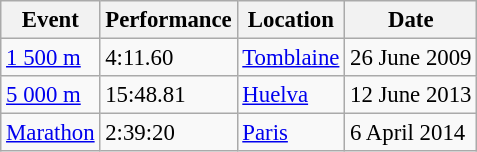<table class="wikitable" style="border-collapse: collapse; font-size: 95%;">
<tr>
<th scope="col">Event</th>
<th scope="col">Performance</th>
<th scope="col">Location</th>
<th scope="col">Date</th>
</tr>
<tr>
<td><a href='#'>1 500 m</a></td>
<td>4:11.60</td>
<td><a href='#'>Tomblaine</a></td>
<td>26 June 2009</td>
</tr>
<tr>
<td><a href='#'>5 000 m</a></td>
<td>15:48.81</td>
<td><a href='#'>Huelva</a></td>
<td>12 June 2013</td>
</tr>
<tr>
<td><a href='#'>Marathon</a></td>
<td>2:39:20</td>
<td><a href='#'>Paris</a></td>
<td>6 April 2014</td>
</tr>
</table>
